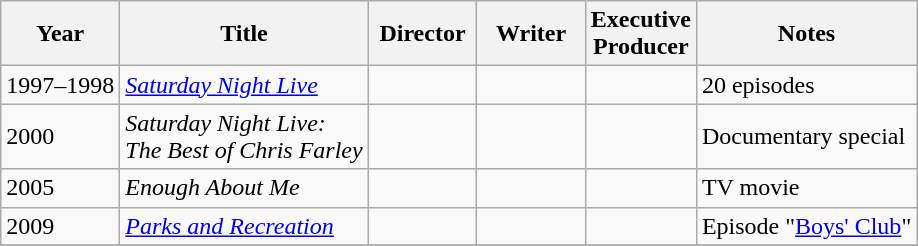<table class="wikitable">
<tr>
<th>Year</th>
<th>Title</th>
<th width="65">Director</th>
<th width="65">Writer</th>
<th width="65">Executive<br>Producer</th>
<th>Notes</th>
</tr>
<tr>
<td>1997–1998</td>
<td><em><a href='#'>Saturday Night Live</a></em></td>
<td></td>
<td></td>
<td></td>
<td>20 episodes</td>
</tr>
<tr>
<td>2000</td>
<td><em>Saturday Night Live:<br>The Best of Chris Farley</em></td>
<td></td>
<td></td>
<td></td>
<td>Documentary special</td>
</tr>
<tr>
<td>2005</td>
<td><em>Enough About Me</em></td>
<td></td>
<td></td>
<td></td>
<td>TV movie</td>
</tr>
<tr>
<td>2009</td>
<td><em><a href='#'>Parks and Recreation</a></em></td>
<td></td>
<td></td>
<td></td>
<td>Episode "<a href='#'>Boys' Club</a>"</td>
</tr>
<tr>
</tr>
</table>
